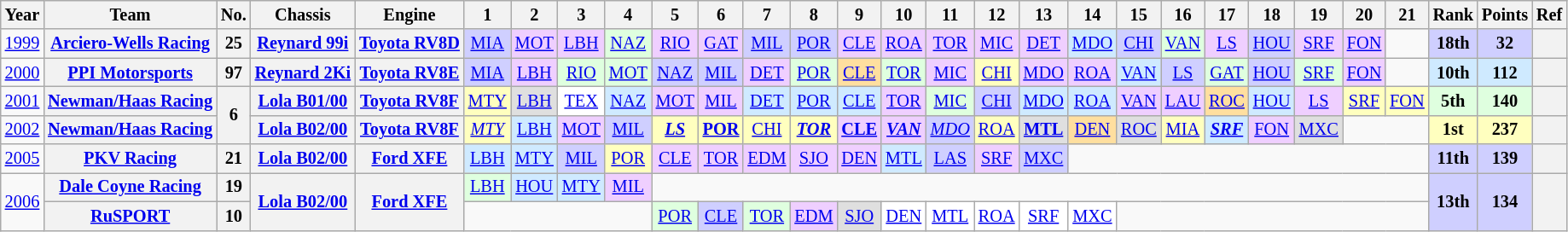<table class="wikitable" style="text-align:center; font-size:85%">
<tr>
<th>Year</th>
<th>Team</th>
<th>No.</th>
<th>Chassis</th>
<th>Engine</th>
<th>1</th>
<th>2</th>
<th>3</th>
<th>4</th>
<th>5</th>
<th>6</th>
<th>7</th>
<th>8</th>
<th>9</th>
<th>10</th>
<th>11</th>
<th>12</th>
<th>13</th>
<th>14</th>
<th>15</th>
<th>16</th>
<th>17</th>
<th>18</th>
<th>19</th>
<th>20</th>
<th>21</th>
<th>Rank</th>
<th>Points</th>
<th>Ref</th>
</tr>
<tr>
<td><a href='#'>1999</a></td>
<th nowrap><a href='#'>Arciero-Wells Racing</a></th>
<th>25</th>
<th nowrap><a href='#'>Reynard 99i</a></th>
<th nowrap><a href='#'>Toyota RV8D</a></th>
<td style="background:#CFCFFF;"><a href='#'>MIA</a><br></td>
<td style="background:#EFCFFF;"><a href='#'>MOT</a><br></td>
<td style="background:#EFCFFF;"><a href='#'>LBH</a><br></td>
<td style="background:#DFFFDF;"><a href='#'>NAZ</a><br></td>
<td style="background:#EFCFFF;"><a href='#'>RIO</a><br></td>
<td style="background:#EFCFFF;"><a href='#'>GAT</a><br></td>
<td style="background:#CFCFFF;"><a href='#'>MIL</a><br></td>
<td style="background:#CFCFFF;"><a href='#'>POR</a><br></td>
<td style="background:#EFCFFF;"><a href='#'>CLE</a><br></td>
<td style="background:#EFCFFF;"><a href='#'>ROA</a><br></td>
<td style="background:#EFCFFF;"><a href='#'>TOR</a><br></td>
<td style="background:#EFCFFF;"><a href='#'>MIC</a><br></td>
<td style="background:#EFCFFF;"><a href='#'>DET</a><br></td>
<td style="background:#CFEAFF;"><a href='#'>MDO</a><br></td>
<td style="background:#CFCFFF;"><a href='#'>CHI</a><br></td>
<td style="background:#DFFFDF;"><a href='#'>VAN</a><br></td>
<td style="background:#EFCFFF;"><a href='#'>LS</a><br></td>
<td style="background:#CFCFFF;"><a href='#'>HOU</a><br></td>
<td style="background:#EFCFFF;"><a href='#'>SRF</a><br></td>
<td style="background:#EFCFFF;"><a href='#'>FON</a><br></td>
<td></td>
<td style="background:#CFCFFF;"><strong>18th</strong></td>
<td style="background:#CFCFFF;"><strong>32</strong></td>
<th></th>
</tr>
<tr>
<td><a href='#'>2000</a></td>
<th nowrap><a href='#'>PPI Motorsports</a></th>
<th>97</th>
<th nowrap><a href='#'>Reynard 2Ki</a></th>
<th nowrap><a href='#'>Toyota RV8E</a></th>
<td style="background:#CFCFFF;"><a href='#'>MIA</a><br></td>
<td style="background:#EFCFFF;"><a href='#'>LBH</a><br></td>
<td style="background:#DFFFDF;"><a href='#'>RIO</a><br></td>
<td style="background:#DFFFDF;"><a href='#'>MOT</a><br></td>
<td style="background:#CFCFFF;"><a href='#'>NAZ</a><br></td>
<td style="background:#CFCFFF;"><a href='#'>MIL</a><br></td>
<td style="background:#EFCFFF;"><a href='#'>DET</a><br></td>
<td style="background:#DFFFDF;"><a href='#'>POR</a><br></td>
<td style="background:#FFDF9F;"><a href='#'>CLE</a><br></td>
<td style="background:#DFFFDF;"><a href='#'>TOR</a><br></td>
<td style="background:#EFCFFF;"><a href='#'>MIC</a><br></td>
<td style="background:#FFFFBF;"><a href='#'>CHI</a><br></td>
<td style="background:#EFCFFF;"><a href='#'>MDO</a><br></td>
<td style="background:#EFCFFF;"><a href='#'>ROA</a><br></td>
<td style="background:#CFEAFF;"><a href='#'>VAN</a><br></td>
<td style="background:#CFCFFF;"><a href='#'>LS</a><br></td>
<td style="background:#DFFFDF;"><a href='#'>GAT</a><br></td>
<td style="background:#CFCFFF;"><a href='#'>HOU</a><br></td>
<td style="background:#DFFFDF;"><a href='#'>SRF</a><br></td>
<td style="background:#EFCFFF;"><a href='#'>FON</a><br></td>
<td></td>
<td style="background:#CFEAFF;"><strong>10th</strong></td>
<td style="background:#CFEAFF;"><strong>112</strong></td>
<th></th>
</tr>
<tr>
<td><a href='#'>2001</a></td>
<th nowrap><a href='#'>Newman/Haas Racing</a></th>
<th rowspan=2>6</th>
<th nowrap><a href='#'>Lola B01/00</a></th>
<th nowrap><a href='#'>Toyota RV8F</a></th>
<td style="background:#FFFFBF;"><a href='#'>MTY</a><br></td>
<td style="background:#DFDFDF;"><a href='#'>LBH</a><br></td>
<td style="background:#FFFFFF;"><a href='#'>TEX</a><br></td>
<td style="background:#CFEAFF;"><a href='#'>NAZ</a><br></td>
<td style="background:#EFCFFF;"><a href='#'>MOT</a><br></td>
<td style="background:#EFCFFF;"><a href='#'>MIL</a><br></td>
<td style="background:#CFEAFF;"><a href='#'>DET</a><br></td>
<td style="background:#CFEAFF;"><a href='#'>POR</a><br></td>
<td style="background:#CFEAFF;"><a href='#'>CLE</a><br></td>
<td style="background:#EFCFFF;"><a href='#'>TOR</a><br></td>
<td style="background:#DFFFDF;"><a href='#'>MIC</a><br></td>
<td style="background:#CFCFFF;"><a href='#'>CHI</a><br></td>
<td style="background:#CFEAFF;"><a href='#'>MDO</a><br></td>
<td style="background:#CFEAFF;"><a href='#'>ROA</a><br></td>
<td style="background:#EFCFFF;"><a href='#'>VAN</a><br></td>
<td style="background:#EFCFFF;"><a href='#'>LAU</a><br></td>
<td style="background:#FFDF9F;"><a href='#'>ROC</a><br></td>
<td style="background:#CFEAFF;"><a href='#'>HOU</a><br></td>
<td style="background:#EFCFFF;"><a href='#'>LS</a><br></td>
<td style="background:#FFFFBF;"><a href='#'>SRF</a><br></td>
<td style="background:#FFFFBF;"><a href='#'>FON</a><br></td>
<td style="background:#DFFFDF;"><strong>5th</strong></td>
<td style="background:#DFFFDF;"><strong>140</strong></td>
<th></th>
</tr>
<tr>
<td><a href='#'>2002</a></td>
<th nowrap><a href='#'>Newman/Haas Racing</a></th>
<th nowrap><a href='#'>Lola B02/00</a></th>
<th nowrap><a href='#'>Toyota RV8F</a></th>
<td style="background:#FFFFBF;"><em><a href='#'>MTY</a></em><br></td>
<td style="background:#CFEAFF;"><a href='#'>LBH</a><br></td>
<td style="background:#EFCFFF;"><a href='#'>MOT</a><br></td>
<td style="background:#CFCFFF;"><a href='#'>MIL</a><br></td>
<td style="background:#FFFFBF;"><strong><em><a href='#'>LS</a></em></strong><br></td>
<td style="background:#FFFFBF;"><strong><a href='#'>POR</a></strong><br></td>
<td style="background:#FFFFBF;"><a href='#'>CHI</a><br></td>
<td style="background:#FFFFBF;"><strong><em><a href='#'>TOR</a></em></strong><br></td>
<td style="background:#EFCFFF;"><strong><a href='#'>CLE</a></strong><br></td>
<td style="background:#EFCFFF;"><strong><em><a href='#'>VAN</a></em></strong><br></td>
<td style="background:#CFCFFF;"><em><a href='#'>MDO</a></em><br></td>
<td style="background:#FFFFBF;"><a href='#'>ROA</a><br></td>
<td style="background:#DFDFDF;"><strong><a href='#'>MTL</a></strong><br></td>
<td style="background:#FFDF9F;"><a href='#'>DEN</a><br></td>
<td style="background:#DFDFDF;"><a href='#'>ROC</a><br></td>
<td style="background:#FFFFBF;"><a href='#'>MIA</a><br></td>
<td style="background:#CFEAFF;"><strong><em><a href='#'>SRF</a></em></strong><br></td>
<td style="background:#EFCFFF;"><a href='#'>FON</a><br></td>
<td style="background:#DFDFDF;"><a href='#'>MXC</a><br></td>
<td colspan=2></td>
<td style="background:#FFFFBF;"><strong>1st</strong></td>
<td style="background:#FFFFBF;"><strong>237</strong></td>
<th></th>
</tr>
<tr>
<td><a href='#'>2005</a></td>
<th nowrap><a href='#'>PKV Racing</a></th>
<th>21</th>
<th nowrap><a href='#'>Lola B02/00</a></th>
<th nowrap><a href='#'>Ford XFE</a></th>
<td style="background:#CFEAFF;"><a href='#'>LBH</a><br></td>
<td style="background:#CFEAFF;"><a href='#'>MTY</a><br></td>
<td style="background:#CFCFFF;"><a href='#'>MIL</a><br></td>
<td style="background:#FFFFBF;"><a href='#'>POR</a><br></td>
<td style="background:#EFCFFF;"><a href='#'>CLE</a><br></td>
<td style="background:#EFCFFF;"><a href='#'>TOR</a><br></td>
<td style="background:#EFCFFF;"><a href='#'>EDM</a><br></td>
<td style="background:#EFCFFF;"><a href='#'>SJO</a><br></td>
<td style="background:#EFCFFF;"><a href='#'>DEN</a><br></td>
<td style="background:#CFEAFF;"><a href='#'>MTL</a><br></td>
<td style="background:#CFCFFF;"><a href='#'>LAS</a><br></td>
<td style="background:#EFCFFF;"><a href='#'>SRF</a><br></td>
<td style="background:#CFCFFF;"><a href='#'>MXC</a><br></td>
<td colspan=8></td>
<td style="background:#CFCFFF;"><strong>11th</strong></td>
<td style="background:#CFCFFF;"><strong>139</strong></td>
<th></th>
</tr>
<tr>
<td rowspan=2><a href='#'>2006</a></td>
<th nowrap><a href='#'>Dale Coyne Racing</a></th>
<th>19</th>
<th rowspan=2 nowrap><a href='#'>Lola B02/00</a></th>
<th rowspan=2 nowrap><a href='#'>Ford XFE</a></th>
<td style="background:#DFFFDF;"><a href='#'>LBH</a><br></td>
<td style="background:#CFEAFF;"><a href='#'>HOU</a><br></td>
<td style="background:#CFEAFF;"><a href='#'>MTY</a><br></td>
<td style="background:#EFCFFF;"><a href='#'>MIL</a><br></td>
<td colspan=17></td>
<td style="background:#CFCFFF;" rowspan=2><strong>13th</strong></td>
<td style="background:#CFCFFF;" rowspan=2><strong>134</strong></td>
<th rowspan=2></th>
</tr>
<tr>
<th nowrap><a href='#'>RuSPORT</a></th>
<th>10</th>
<td colspan=4></td>
<td style="background:#DFFFDF;"><a href='#'>POR</a><br></td>
<td style="background:#CFCFFF;"><a href='#'>CLE</a><br></td>
<td style="background:#DFFFDF;"><a href='#'>TOR</a><br></td>
<td style="background:#EFCFFF;"><a href='#'>EDM</a><br></td>
<td style="background:#DFDFDF;"><a href='#'>SJO</a><br></td>
<td style="background:#FFFFFF;"><a href='#'>DEN</a></td>
<td style="background:#FFFFFF;"><a href='#'>MTL</a></td>
<td style="background:#FFFFFF;"><a href='#'>ROA</a></td>
<td style="background:#FFFFFF;"><a href='#'>SRF</a></td>
<td style="background:#FFFFFF;"><a href='#'>MXC</a></td>
<td colspan=7></td>
</tr>
</table>
